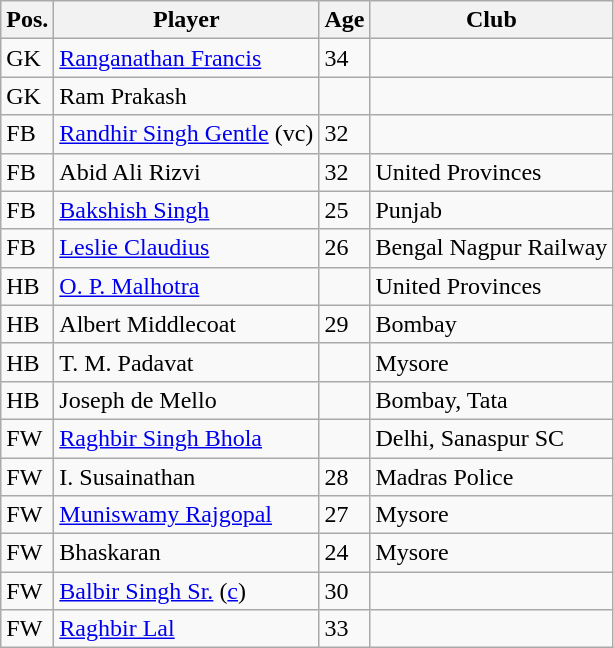<table class="wikitable">
<tr>
<th>Pos.</th>
<th>Player</th>
<th>Age</th>
<th>Club</th>
</tr>
<tr>
<td>GK</td>
<td><a href='#'>Ranganathan Francis</a></td>
<td>34</td>
<td></td>
</tr>
<tr>
<td>GK</td>
<td>Ram Prakash</td>
<td></td>
<td></td>
</tr>
<tr>
<td>FB</td>
<td><a href='#'>Randhir Singh Gentle</a> (vc)</td>
<td>32</td>
<td></td>
</tr>
<tr>
<td>FB</td>
<td>Abid Ali Rizvi</td>
<td>32</td>
<td>United Provinces</td>
</tr>
<tr>
<td>FB</td>
<td><a href='#'>Bakshish Singh</a></td>
<td>25</td>
<td>Punjab</td>
</tr>
<tr>
<td>FB</td>
<td><a href='#'>Leslie Claudius</a></td>
<td>26</td>
<td>Bengal Nagpur Railway</td>
</tr>
<tr>
<td>HB</td>
<td><a href='#'>O. P. Malhotra</a></td>
<td></td>
<td>United Provinces</td>
</tr>
<tr>
<td>HB</td>
<td>Albert Middlecoat</td>
<td>29</td>
<td>Bombay</td>
</tr>
<tr>
<td>HB</td>
<td>T. M. Padavat</td>
<td></td>
<td>Mysore</td>
</tr>
<tr>
<td>HB</td>
<td>Joseph de Mello</td>
<td></td>
<td>Bombay, Tata</td>
</tr>
<tr>
<td>FW</td>
<td><a href='#'>Raghbir Singh Bhola</a></td>
<td></td>
<td>Delhi, Sanaspur SC</td>
</tr>
<tr>
<td>FW</td>
<td>I. Susainathan</td>
<td>28</td>
<td>Madras Police</td>
</tr>
<tr>
<td>FW</td>
<td><a href='#'>Muniswamy Rajgopal</a></td>
<td>27</td>
<td>Mysore</td>
</tr>
<tr>
<td>FW</td>
<td>Bhaskaran</td>
<td>24</td>
<td>Mysore</td>
</tr>
<tr>
<td>FW</td>
<td><a href='#'>Balbir Singh Sr.</a> (<a href='#'>c</a>)</td>
<td>30</td>
<td></td>
</tr>
<tr>
<td>FW</td>
<td><a href='#'>Raghbir Lal</a></td>
<td>33</td>
<td></td>
</tr>
</table>
